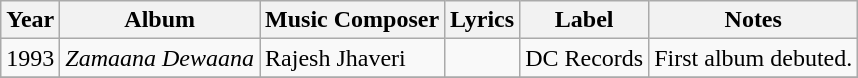<table class="wikitable sortable">
<tr>
<th>Year</th>
<th>Album</th>
<th>Music Composer</th>
<th>Lyrics</th>
<th>Label</th>
<th>Notes</th>
</tr>
<tr>
<td>1993</td>
<td><em>Zamaana Dewaana</em></td>
<td>Rajesh Jhaveri</td>
<td></td>
<td>DC Records</td>
<td>First album debuted.</td>
</tr>
<tr>
</tr>
</table>
